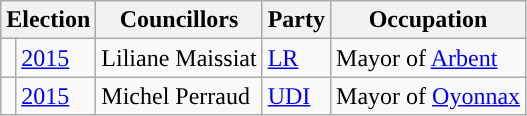<table class="wikitable">
<tr>
<th colspan="2">Election</th>
<th>Councillors</th>
<th>Party</th>
<th>Occupation</th>
</tr>
<tr>
<td style="background-color: "></td>
<td><a href='#'>2015</a></td>
<td>Liliane Maissiat</td>
<td><a href='#'>LR</a></td>
<td>Mayor of <a href='#'>Arbent</a></td>
</tr>
<tr>
<td style="background-color: "></td>
<td><a href='#'>2015</a></td>
<td>Michel Perraud</td>
<td><a href='#'>UDI</a></td>
<td>Mayor of <a href='#'>Oyonnax</a></td>
</tr>
</table>
